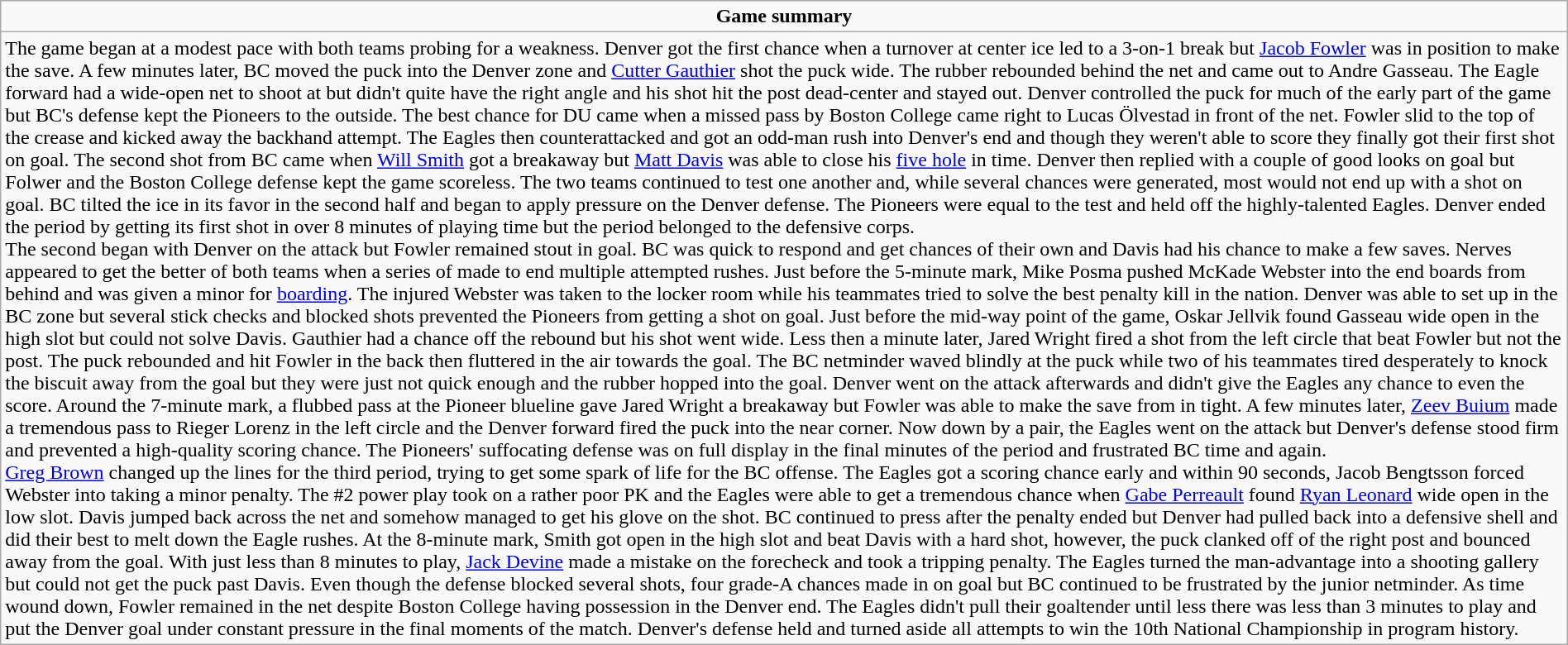<table role="presentation" class="wikitable mw-collapsible autocollapse" width=100%>
<tr>
<td align=center><strong>Game summary</strong></td>
</tr>
<tr>
<td>The game began at a modest pace with both teams probing for a weakness. Denver got the first chance when a turnover at center ice led to a 3-on-1 break but <a href='#'>Jacob Fowler</a> was in position to make the save. A few minutes later, BC moved the puck into the Denver zone and <a href='#'>Cutter Gauthier</a> shot the puck wide. The rubber rebounded behind the net and came out to Andre Gasseau. The Eagle forward had a wide-open net to shoot at but didn't quite have the right angle and his shot hit the post dead-center and stayed out. Denver controlled the puck for much of the early part of the game but BC's defense kept the Pioneers to the outside. The best chance for DU came when a missed pass by Boston College came right to Lucas Ölvestad in front of the net. Fowler slid to the top of the crease and kicked away the backhand attempt. The Eagles then counterattacked and got an odd-man rush into Denver's end and though they weren't able to score they finally got their first shot on goal. The second shot from BC came when <a href='#'>Will Smith</a> got a breakaway but <a href='#'>Matt Davis</a> was able to close his <a href='#'>five hole</a> in time. Denver then replied with a couple of good looks on goal but Folwer and the Boston College defense kept the game scoreless.  The two teams continued to test one another and, while several chances were generated, most would not end up with a shot on goal. BC tilted the ice in its favor in the second half and began to apply pressure on the Denver defense. The Pioneers were equal to the test and held off the highly-talented Eagles. Denver ended the period by getting its first shot in over 8 minutes of playing time but the period belonged to the defensive corps.<br>The second began with Denver on the attack but Fowler remained stout in goal. BC was quick to respond and get chances of their own and Davis had his chance to make a few saves. Nerves appeared to get the better of both teams when a series of made to end multiple attempted rushes. Just before the 5-minute mark, Mike Posma pushed McKade Webster into the end boards from behind and was given a minor for <a href='#'>boarding</a>. The injured Webster was taken to the locker room while his teammates tried to solve the best penalty kill in the nation. Denver was able to set up in the BC zone but several stick checks and blocked shots prevented the Pioneers from getting a shot on goal.  Just before the mid-way point of the game, Oskar Jellvik found Gasseau wide open in the high slot but could not solve Davis. Gauthier had a chance off the rebound but his shot went wide. Less then a minute later, Jared Wright fired a shot from the left circle that beat Fowler but not the post. The puck rebounded and hit Fowler in the back then fluttered in the air towards the goal. The BC netminder waved blindly at the puck while two of his teammates tired desperately to knock the biscuit away from the goal but they were just not quick enough and the rubber hopped into the goal. Denver went on the attack afterwards and didn't give the Eagles any chance to even the score. Around the 7-minute mark, a flubbed pass at the Pioneer blueline gave Jared Wright a breakaway but Fowler was able to make the save from in tight. A few minutes later, <a href='#'>Zeev Buium</a> made a tremendous pass to Rieger Lorenz in the left circle and the Denver forward fired the puck into the near corner. Now down by a pair, the Eagles went on the attack but Denver's defense stood firm and prevented a high-quality scoring chance. The Pioneers' suffocating defense was on full display in the final minutes of the period and frustrated BC time and again.<br><a href='#'>Greg Brown</a> changed up the lines for the third period, trying to get some spark of life for the BC offense. The Eagles got a scoring chance early and within 90 seconds, Jacob Bengtsson forced Webster into taking a minor penalty. The #2 power play took on a rather poor PK and the Eagles were able to get a tremendous chance when <a href='#'>Gabe Perreault</a> found <a href='#'>Ryan Leonard</a> wide open in the low slot. Davis jumped back across the net and somehow managed to get his glove on the shot. BC continued to press after the penalty ended but Denver had pulled back into a defensive shell and did their best to melt down the Eagle rushes. At the 8-minute mark, Smith got open in the high slot and beat Davis with a hard shot, however, the puck clanked off of the right post and bounced away from the goal. With just less than 8 minutes to play, <a href='#'>Jack Devine</a> made a mistake on the forecheck and took a tripping penalty. The Eagles turned the man-advantage into a shooting gallery but could not get the puck past Davis. Even though the defense blocked several shots, four grade-A chances made in on goal but BC continued to be frustrated by the junior netminder. As time wound down, Fowler remained in the net despite Boston College having possession in the Denver end. The Eagles didn't pull their goaltender until less there was less than 3 minutes to play and put the Denver goal under constant pressure in the final moments of the match. Denver's defense held and turned aside all attempts to win the 10th National Championship in program history.</td>
</tr>
</table>
